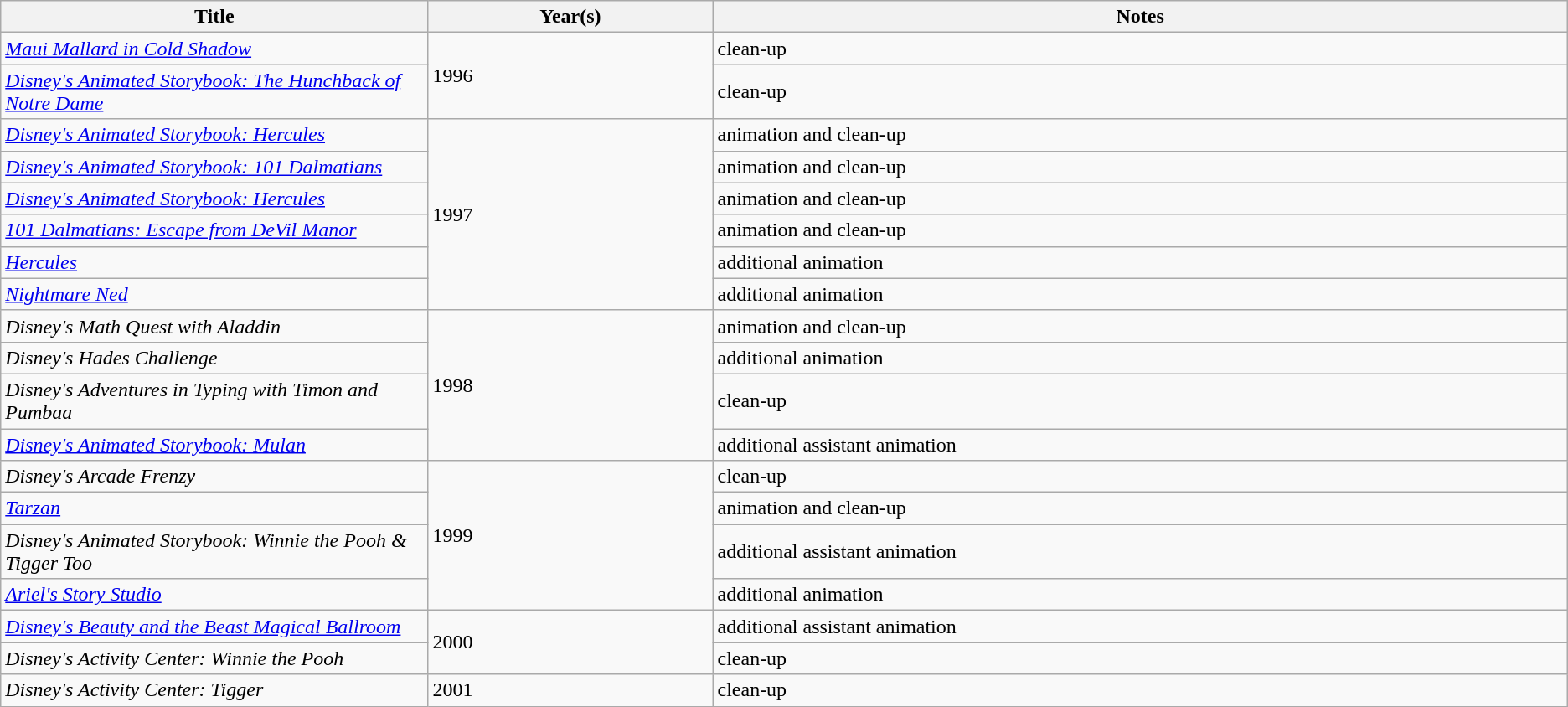<table class="wikitable sortable" style="width: auto style="width:100%; table-layout: fixed">
<tr>
<th style="width:15%;">Title</th>
<th style="width:10%;">Year(s)</th>
<th style="width:30%;" class="unsortable">Notes</th>
</tr>
<tr>
<td><em><a href='#'>Maui Mallard in Cold Shadow</a></em></td>
<td "align="center" rowspan="2">1996</td>
<td>clean-up</td>
</tr>
<tr>
<td><em><a href='#'>Disney's Animated Storybook: The Hunchback of Notre Dame</a></em></td>
<td>clean-up</td>
</tr>
<tr>
<td><em><a href='#'>Disney's Animated Storybook: Hercules</a></em></td>
<td "align="center" rowspan="6">1997</td>
<td>animation and clean-up</td>
</tr>
<tr>
<td><em><a href='#'>Disney's Animated Storybook: 101 Dalmatians</a></em></td>
<td>animation and clean-up</td>
</tr>
<tr>
<td><em><a href='#'>Disney's Animated Storybook: Hercules</a></em></td>
<td>animation and clean-up</td>
</tr>
<tr>
<td><em><a href='#'>101 Dalmatians: Escape from DeVil Manor</a></em></td>
<td>animation and clean-up</td>
</tr>
<tr>
<td><em><a href='#'>Hercules</a></em></td>
<td>additional animation</td>
</tr>
<tr>
<td><em><a href='#'>Nightmare Ned</a></em></td>
<td>additional animation</td>
</tr>
<tr>
<td><em>Disney's Math Quest with Aladdin</em></td>
<td "align="center" rowspan="4">1998</td>
<td>animation and clean-up</td>
</tr>
<tr>
<td><em>Disney's Hades Challenge</em></td>
<td>additional animation</td>
</tr>
<tr>
<td><em>Disney's Adventures in Typing with Timon and Pumbaa</em></td>
<td>clean-up</td>
</tr>
<tr>
<td><em><a href='#'>Disney's Animated Storybook: Mulan</a></em></td>
<td>additional assistant animation</td>
</tr>
<tr>
<td><em>Disney's Arcade Frenzy</em></td>
<td "align="center" rowspan="4">1999</td>
<td>clean-up</td>
</tr>
<tr>
<td><em><a href='#'>Tarzan</a></em></td>
<td>animation and clean-up</td>
</tr>
<tr>
<td><em>Disney's Animated Storybook: Winnie the Pooh & Tigger Too</em></td>
<td>additional assistant animation</td>
</tr>
<tr>
<td><em><a href='#'>Ariel's Story Studio</a></em></td>
<td>additional animation</td>
</tr>
<tr>
<td><em><a href='#'>Disney's Beauty and the Beast Magical Ballroom</a></em></td>
<td "align="center" rowspan="2">2000</td>
<td>additional assistant animation</td>
</tr>
<tr>
<td><em>Disney's Activity Center: Winnie the Pooh</em></td>
<td>clean-up</td>
</tr>
<tr>
<td><em>Disney's Activity Center: Tigger</em></td>
<td>2001</td>
<td>clean-up</td>
</tr>
</table>
